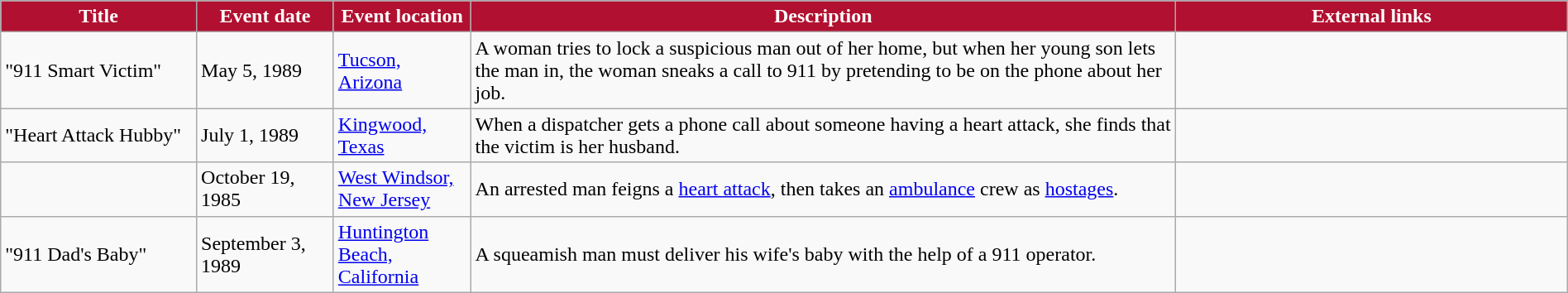<table class="wikitable" style="width: 100%;">
<tr>
<th style="background: #B11030; color: #FFFFFF; width: 10%;">Title</th>
<th style="background: #B11030; color: #FFFFFF; width: 7%;">Event date</th>
<th style="background: #B11030; color: #FFFFFF; width: 7%;">Event location</th>
<th style="background: #B11030; color: #FFFFFF; width: 36%;">Description</th>
<th style="background: #B11030; color: #FFFFFF; width: 20%;">External links</th>
</tr>
<tr>
<td>"911 Smart Victim"</td>
<td>May 5, 1989</td>
<td><a href='#'>Tucson, Arizona</a></td>
<td>A woman tries to lock a suspicious man out of her home, but when her young son lets the man in, the woman sneaks a call to 911 by pretending to be on the phone about her job.</td>
<td></td>
</tr>
<tr>
<td>"Heart Attack Hubby"</td>
<td>July 1, 1989</td>
<td><a href='#'>Kingwood, Texas</a></td>
<td>When a dispatcher gets a phone call about someone having a heart attack, she finds that the victim is her husband.</td>
<td></td>
</tr>
<tr>
<td></td>
<td>October 19, 1985</td>
<td><a href='#'>West Windsor, New Jersey</a></td>
<td>An arrested man feigns a <a href='#'>heart attack</a>, then takes an <a href='#'>ambulance</a> crew as <a href='#'>hostages</a>.</td>
<td></td>
</tr>
<tr>
<td>"911 Dad's Baby"</td>
<td>September 3, 1989</td>
<td><a href='#'>Huntington Beach, California</a></td>
<td>A squeamish man must deliver his wife's baby with the help of a 911 operator.</td>
<td></td>
</tr>
</table>
